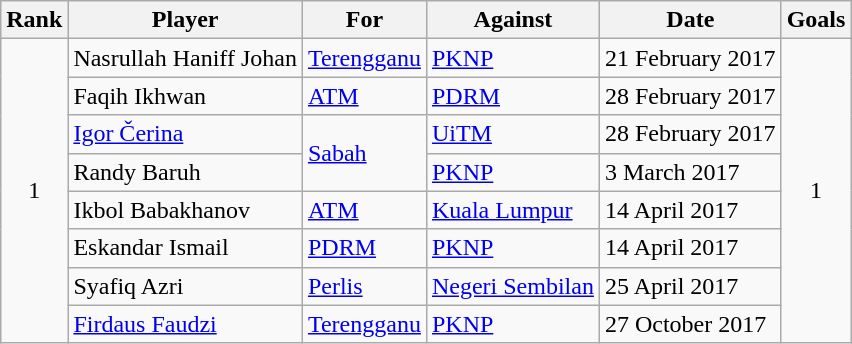<table class="wikitable" style="text-align:center">
<tr>
<th>Rank</th>
<th>Player</th>
<th>For</th>
<th>Against</th>
<th>Date</th>
<th>Goals</th>
</tr>
<tr>
<td rowspan="8">1</td>
<td style="text-align:left;"> Nasrullah Haniff Johan</td>
<td style="text-align:left;"><a href='#'>Terengganu</a></td>
<td style="text-align:left;"><a href='#'>PKNP</a></td>
<td style="text-align:left;">21 February 2017</td>
<td rowspan="8">1</td>
</tr>
<tr>
<td style="text-align:left;"> Faqih Ikhwan</td>
<td style="text-align:left;"><a href='#'>ATM</a></td>
<td style="text-align:left;"><a href='#'>PDRM</a></td>
<td style="text-align:left;">28 February 2017</td>
</tr>
<tr>
<td style="text-align:left;"> <a href='#'>Igor Čerina</a></td>
<td style="text-align:left;" rowspan=2><a href='#'>Sabah</a></td>
<td style="text-align:left;"><a href='#'>UiTM</a></td>
<td style="text-align:left;">28 February 2017</td>
</tr>
<tr>
<td style="text-align:left;"> Randy Baruh</td>
<td style="text-align:left;"><a href='#'>PKNP</a></td>
<td style="text-align:left;">3 March 2017</td>
</tr>
<tr>
<td style="text-align:left;"> Ikbol Babakhanov</td>
<td style="text-align:left;"><a href='#'>ATM</a></td>
<td style="text-align:left;"><a href='#'>Kuala Lumpur</a></td>
<td style="text-align:left;">14 April 2017</td>
</tr>
<tr>
<td style="text-align:left;"> Eskandar Ismail</td>
<td style="text-align:left;"><a href='#'>PDRM</a></td>
<td style="text-align:left;"><a href='#'>PKNP</a></td>
<td style="text-align:left;">14 April 2017</td>
</tr>
<tr>
<td style="text-align:left;"> Syafiq Azri</td>
<td style="text-align:left;"><a href='#'>Perlis</a></td>
<td style="text-align:left;"><a href='#'>Negeri Sembilan</a></td>
<td style="text-align:left;">25 April 2017</td>
</tr>
<tr>
<td style="text-align:left;"> <a href='#'>Firdaus Faudzi</a></td>
<td style="text-align:left;"><a href='#'>Terengganu</a></td>
<td style="text-align:left;"><a href='#'>PKNP</a></td>
<td style="text-align:left;">27 October 2017</td>
</tr>
</table>
